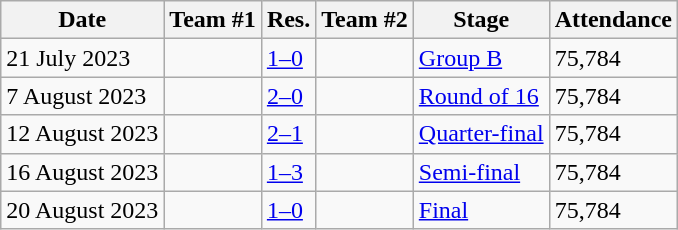<table class="wikitable">
<tr>
<th>Date</th>
<th>Team #1</th>
<th>Res.</th>
<th>Team #2</th>
<th>Stage</th>
<th>Attendance</th>
</tr>
<tr>
<td>21 July 2023</td>
<td></td>
<td><a href='#'>1–0</a></td>
<td></td>
<td><a href='#'>Group B</a></td>
<td>75,784</td>
</tr>
<tr>
<td>7 August 2023</td>
<td></td>
<td><a href='#'>2–0</a></td>
<td></td>
<td><a href='#'>Round of 16</a></td>
<td>75,784</td>
</tr>
<tr>
<td>12 August 2023</td>
<td></td>
<td><a href='#'>2–1</a></td>
<td></td>
<td><a href='#'>Quarter-final</a></td>
<td>75,784</td>
</tr>
<tr>
<td>16 August 2023</td>
<td></td>
<td><a href='#'>1–3</a></td>
<td></td>
<td><a href='#'>Semi-final</a></td>
<td>75,784</td>
</tr>
<tr>
<td>20 August 2023</td>
<td></td>
<td><a href='#'>1–0</a></td>
<td></td>
<td><a href='#'>Final</a></td>
<td>75,784</td>
</tr>
</table>
